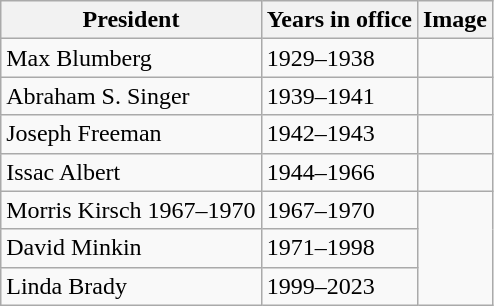<table class="wikitable">
<tr>
<th>President</th>
<th>Years in office</th>
<th>Image</th>
</tr>
<tr>
<td>Max Blumberg</td>
<td>1929–1938</td>
<td></td>
</tr>
<tr>
<td>Abraham S. Singer</td>
<td>1939–1941</td>
<td></td>
</tr>
<tr>
<td>Joseph Freeman</td>
<td>1942–1943</td>
</tr>
<tr>
<td>Issac Albert</td>
<td>1944–1966</td>
<td></td>
</tr>
<tr>
<td>Morris Kirsch 1967–1970</td>
<td>1967–1970</td>
</tr>
<tr>
<td>David Minkin</td>
<td>1971–1998</td>
</tr>
<tr>
<td>Linda Brady</td>
<td>1999–2023</td>
</tr>
</table>
